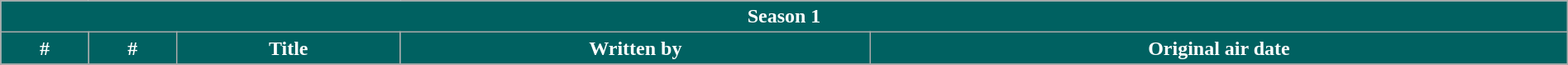<table class="wikitable plainrowheaders" width="100%" style="margin-right: 0;">
<tr>
<th style="background-color: #006161; color:#ffffff;" colspan="8">Season 1</th>
</tr>
<tr>
<th style="background-color: #006161; color:#ffffff;">#</th>
<th ! style="background-color: #006161; color:#ffffff;">#</th>
<th ! style="background-color: #006161; color:#ffffff;">Title</th>
<th ! style="background-color: #006161; color:#ffffff;">Written by</th>
<th ! style="background-color: #006161; color:#ffffff;">Original air date</th>
</tr>
<tr>
</tr>
</table>
